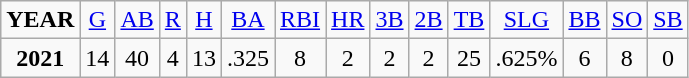<table class="wikitable">
<tr align=center>
<td><strong>YEAR</strong></td>
<td><a href='#'>G</a></td>
<td><a href='#'>AB</a></td>
<td><a href='#'>R</a></td>
<td><a href='#'>H</a></td>
<td><a href='#'>BA</a></td>
<td><a href='#'>RBI</a></td>
<td><a href='#'>HR</a></td>
<td><a href='#'>3B</a></td>
<td><a href='#'>2B</a></td>
<td><a href='#'>TB</a></td>
<td><a href='#'>SLG</a></td>
<td><a href='#'>BB</a></td>
<td><a href='#'>SO</a></td>
<td><a href='#'>SB</a></td>
</tr>
<tr align=center>
<td><strong>2021</strong></td>
<td>14</td>
<td>40</td>
<td>4</td>
<td>13</td>
<td>.325</td>
<td>8</td>
<td>2</td>
<td>2</td>
<td>2</td>
<td>25</td>
<td>.625%</td>
<td>6</td>
<td>8</td>
<td>0</td>
</tr>
</table>
